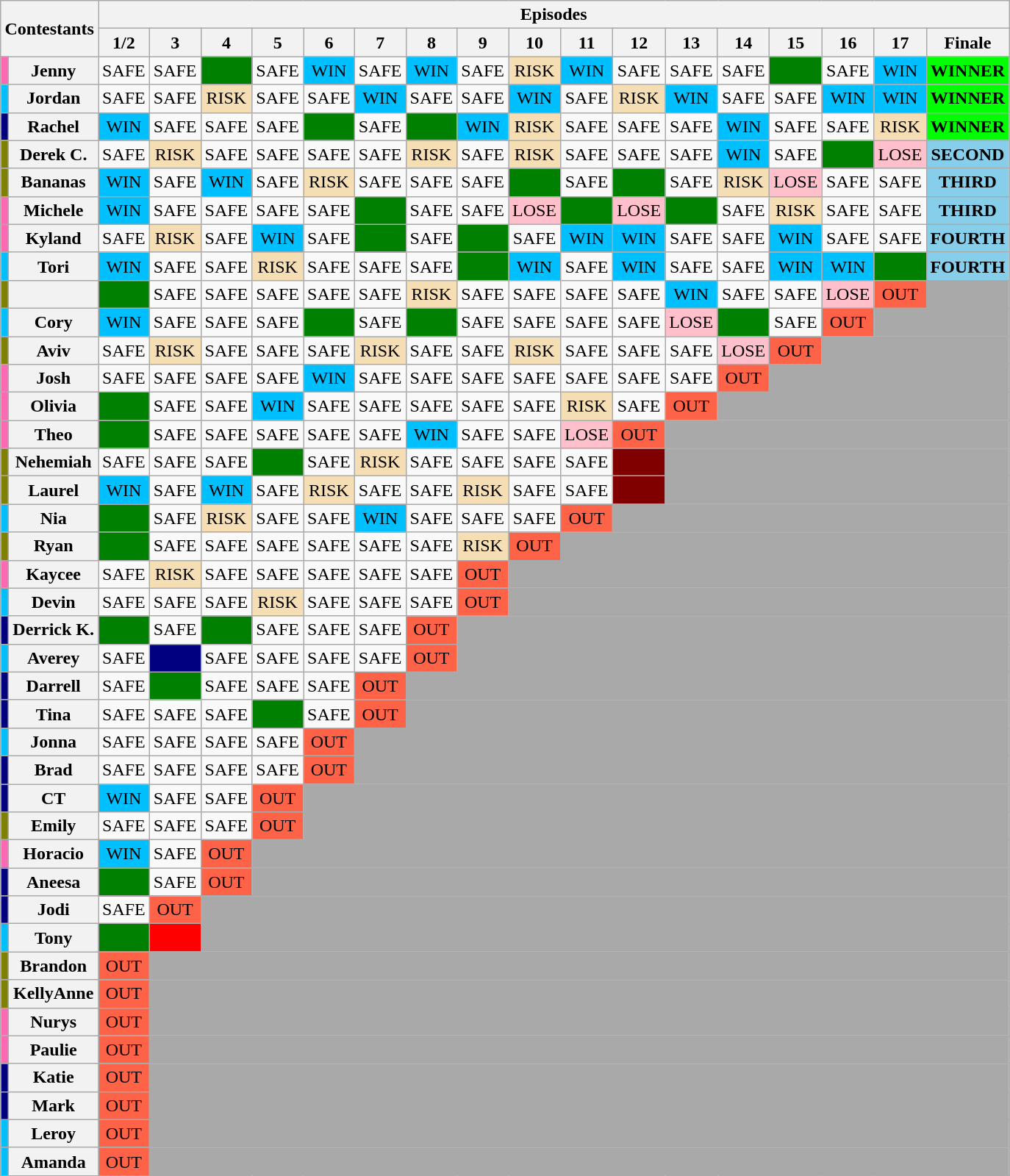<table class="wikitable" style="text-align:center">
<tr>
<th rowspan=2 colspan=2>Contestants</th>
<th colspan="17">Episodes</th>
</tr>
<tr>
<th>1/2</th>
<th>3</th>
<th>4</th>
<th>5</th>
<th>6</th>
<th>7</th>
<th>8</th>
<th>9</th>
<th>10</th>
<th>11</th>
<th>12</th>
<th>13</th>
<th>14</th>
<th>15</th>
<th>16</th>
<th>17</th>
<th>Finale</th>
</tr>
<tr>
<td bgcolor="hotpink"></td>
<th>Jenny</th>
<td>SAFE</td>
<td>SAFE</td>
<td bgcolor="green"></td>
<td>SAFE</td>
<td bgcolor="deepskyblue">WIN</td>
<td>SAFE</td>
<td bgcolor="deepskyblue">WIN</td>
<td>SAFE</td>
<td bgcolor="wheat">RISK</td>
<td bgcolor="deepskyblue">WIN</td>
<td>SAFE</td>
<td>SAFE</td>
<td>SAFE</td>
<td bgcolor="green"></td>
<td>SAFE</td>
<td bgcolor="deepskyblue">WIN</td>
<td bgcolor="lime"><strong>WINNER</strong></td>
</tr>
<tr>
<td bgcolor="deepskyblue"></td>
<th>Jordan</th>
<td>SAFE</td>
<td>SAFE</td>
<td bgcolor="wheat">RISK</td>
<td>SAFE</td>
<td>SAFE</td>
<td bgcolor="deepskyblue">WIN</td>
<td>SAFE</td>
<td>SAFE</td>
<td bgcolor="deepskyblue">WIN</td>
<td>SAFE</td>
<td bgcolor="wheat">RISK</td>
<td bgcolor="deepskyblue">WIN</td>
<td>SAFE</td>
<td>SAFE</td>
<td bgcolor="deepskyblue">WIN</td>
<td bgcolor="deepskyblue">WIN</td>
<td bgcolor="lime"><strong>WINNER</strong></td>
</tr>
<tr>
<td bgcolor="navy"></td>
<th>Rachel</th>
<td bgcolor="deepskyblue">WIN</td>
<td>SAFE</td>
<td>SAFE</td>
<td>SAFE</td>
<td bgcolor="green"></td>
<td>SAFE</td>
<td bgcolor="green"></td>
<td bgcolor="deepskyblue">WIN</td>
<td bgcolor="wheat">RISK</td>
<td>SAFE</td>
<td>SAFE</td>
<td>SAFE</td>
<td bgcolor="deepskyblue">WIN</td>
<td>SAFE</td>
<td>SAFE</td>
<td bgcolor="wheat">RISK</td>
<td bgcolor="lime"><strong>WINNER</strong></td>
</tr>
<tr>
<td bgcolor="olive"></td>
<th>Derek C.</th>
<td>SAFE</td>
<td bgcolor="wheat">RISK</td>
<td>SAFE</td>
<td>SAFE</td>
<td>SAFE</td>
<td>SAFE</td>
<td bgcolor="wheat">RISK</td>
<td>SAFE</td>
<td bgcolor="wheat">RISK</td>
<td>SAFE</td>
<td>SAFE</td>
<td>SAFE</td>
<td bgcolor="deepskyblue">WIN</td>
<td>SAFE</td>
<td bgcolor="green"></td>
<td bgcolor="pink">LOSE</td>
<td bgcolor="skyblue"><strong>SECOND</strong></td>
</tr>
<tr>
<td bgcolor="olive"></td>
<th>Bananas</th>
<td bgcolor="deepskyblue">WIN</td>
<td>SAFE</td>
<td bgcolor="deepskyblue">WIN</td>
<td>SAFE</td>
<td bgcolor="wheat">RISK</td>
<td>SAFE</td>
<td>SAFE</td>
<td>SAFE</td>
<td bgcolor="green"></td>
<td>SAFE</td>
<td bgcolor="green"></td>
<td>SAFE</td>
<td bgcolor="wheat">RISK</td>
<td bgcolor="pink">LOSE</td>
<td>SAFE</td>
<td>SAFE</td>
<td bgcolor="skyblue"><strong>THIRD</strong></td>
</tr>
<tr>
<td bgcolor="hotpink"></td>
<th>Michele</th>
<td bgcolor="deepskyblue">WIN</td>
<td>SAFE</td>
<td>SAFE</td>
<td>SAFE</td>
<td>SAFE</td>
<td bgcolor="green"></td>
<td>SAFE</td>
<td>SAFE</td>
<td bgcolor="pink">LOSE</td>
<td bgcolor="green"></td>
<td bgcolor="pink">LOSE</td>
<td bgcolor="green"></td>
<td>SAFE</td>
<td bgcolor="wheat">RISK</td>
<td>SAFE</td>
<td>SAFE</td>
<td bgcolor="skyblue"><strong>THIRD</strong></td>
</tr>
<tr>
<td bgcolor="hotpink"></td>
<th>Kyland</th>
<td>SAFE</td>
<td bgcolor="wheat">RISK</td>
<td>SAFE</td>
<td bgcolor="deepskyblue">WIN</td>
<td>SAFE</td>
<td bgcolor="green"></td>
<td>SAFE</td>
<td bgcolor="green"></td>
<td>SAFE</td>
<td bgcolor="deepskyblue">WIN</td>
<td bgcolor="deepskyblue">WIN</td>
<td>SAFE</td>
<td>SAFE</td>
<td bgcolor="deepskyblue">WIN</td>
<td>SAFE</td>
<td>SAFE</td>
<td bgcolor="skyblue"><strong>FOURTH</strong></td>
</tr>
<tr>
<td bgcolor="deepskyblue"></td>
<th>Tori</th>
<td bgcolor="deepskyblue">WIN</td>
<td>SAFE</td>
<td>SAFE</td>
<td bgcolor="wheat">RISK</td>
<td>SAFE</td>
<td>SAFE</td>
<td>SAFE</td>
<td bgcolor="green"></td>
<td bgcolor="deepskyblue">WIN</td>
<td>SAFE</td>
<td bgcolor="deepskyblue">WIN</td>
<td>SAFE</td>
<td>SAFE</td>
<td bgcolor="deepskyblue">WIN</td>
<td bgcolor="deepskyblue">WIN</td>
<td bgcolor="green"></td>
<td bgcolor="skyblue"><strong>FOURTH</strong></td>
</tr>
<tr>
<td bgcolor="olive"></td>
<th></th>
<td bgcolor="green"></td>
<td>SAFE</td>
<td>SAFE</td>
<td>SAFE</td>
<td>SAFE</td>
<td>SAFE</td>
<td bgcolor="wheat">RISK</td>
<td>SAFE</td>
<td>SAFE</td>
<td>SAFE</td>
<td>SAFE</td>
<td bgcolor="deepskyblue">WIN</td>
<td>SAFE</td>
<td>SAFE</td>
<td bgcolor="pink">LOSE</td>
<td bgcolor="tomato">OUT</td>
<td colspan="1" bgcolor="darkgray"></td>
</tr>
<tr>
<td bgcolor="deepskyblue"></td>
<th>Cory</th>
<td bgcolor="deepskyblue">WIN</td>
<td>SAFE</td>
<td>SAFE</td>
<td>SAFE</td>
<td bgcolor="green"></td>
<td>SAFE</td>
<td bgcolor="green"></td>
<td>SAFE</td>
<td>SAFE</td>
<td>SAFE</td>
<td>SAFE</td>
<td bgcolor="pink">LOSE</td>
<td bgcolor="green"></td>
<td>SAFE</td>
<td bgcolor="tomato">OUT</td>
<td colspan="2" bgcolor="darkgray"></td>
</tr>
<tr>
<td bgcolor="olive"></td>
<th>Aviv</th>
<td>SAFE</td>
<td bgcolor="wheat">RISK</td>
<td>SAFE</td>
<td>SAFE</td>
<td>SAFE</td>
<td bgcolor="wheat">RISK</td>
<td>SAFE</td>
<td>SAFE</td>
<td bgcolor="wheat">RISK</td>
<td>SAFE</td>
<td>SAFE</td>
<td>SAFE</td>
<td bgcolor="pink">LOSE</td>
<td bgcolor="tomato">OUT</td>
<td colspan="3" bgcolor="darkgray"></td>
</tr>
<tr>
<td bgcolor="hotpink"></td>
<th>Josh</th>
<td>SAFE</td>
<td>SAFE</td>
<td>SAFE</td>
<td>SAFE</td>
<td bgcolor="deepskyblue">WIN</td>
<td>SAFE</td>
<td>SAFE</td>
<td>SAFE</td>
<td>SAFE</td>
<td>SAFE</td>
<td>SAFE</td>
<td>SAFE</td>
<td bgcolor="tomato">OUT</td>
<td colspan="4" bgcolor="darkgray"></td>
</tr>
<tr>
<td bgcolor="hotpink"></td>
<th>Olivia</th>
<td bgcolor="green"></td>
<td>SAFE</td>
<td>SAFE</td>
<td bgcolor="deepskyblue">WIN</td>
<td>SAFE</td>
<td>SAFE</td>
<td>SAFE</td>
<td>SAFE</td>
<td>SAFE</td>
<td bgcolor="wheat">RISK</td>
<td>SAFE</td>
<td bgcolor="tomato">OUT</td>
<td colspan="5" bgcolor="darkgray"></td>
</tr>
<tr>
<td bgcolor="hotpink"></td>
<th>Theo</th>
<td bgcolor="green"></td>
<td>SAFE</td>
<td>SAFE</td>
<td>SAFE</td>
<td>SAFE</td>
<td>SAFE</td>
<td bgcolor="deepskyblue">WIN</td>
<td>SAFE</td>
<td>SAFE</td>
<td bgcolor="pink">LOSE</td>
<td bgcolor="tomato">OUT</td>
<td colspan="6" bgcolor="darkgray"></td>
</tr>
<tr>
<td bgcolor="olive"></td>
<th>Nehemiah</th>
<td>SAFE</td>
<td>SAFE</td>
<td>SAFE</td>
<td bgcolor="green"></td>
<td>SAFE</td>
<td bgcolor="wheat">RISK</td>
<td>SAFE</td>
<td>SAFE</td>
<td>SAFE</td>
<td>SAFE</td>
<td bgcolor="maroon"></td>
<td colspan="6" bgcolor="darkgray"></td>
</tr>
<tr>
<td bgcolor="olive"></td>
<th>Laurel</th>
<td bgcolor="deepskyblue">WIN</td>
<td>SAFE</td>
<td bgcolor="deepskyblue">WIN</td>
<td>SAFE</td>
<td bgcolor="wheat">RISK</td>
<td>SAFE</td>
<td>SAFE</td>
<td bgcolor="wheat">RISK</td>
<td>SAFE</td>
<td>SAFE</td>
<td bgcolor="maroon"></td>
<td colspan="6" bgcolor="darkgray"></td>
</tr>
<tr>
<td bgcolor="deepskyblue"></td>
<th>Nia</th>
<td bgcolor="green"></td>
<td>SAFE</td>
<td bgcolor="wheat">RISK</td>
<td>SAFE</td>
<td>SAFE</td>
<td bgcolor="deepskyblue">WIN</td>
<td>SAFE</td>
<td>SAFE</td>
<td>SAFE</td>
<td bgcolor="tomato">OUT</td>
<td colspan="7" bgcolor="darkgray"></td>
</tr>
<tr>
<td bgcolor="olive"></td>
<th>Ryan</th>
<td bgcolor="green"></td>
<td>SAFE</td>
<td>SAFE</td>
<td>SAFE</td>
<td>SAFE</td>
<td>SAFE</td>
<td>SAFE</td>
<td bgcolor="wheat">RISK</td>
<td bgcolor="tomato">OUT</td>
<td colspan="8" bgcolor="darkgray"></td>
</tr>
<tr>
<td bgcolor="hotpink"></td>
<th>Kaycee</th>
<td>SAFE</td>
<td bgcolor="wheat">RISK</td>
<td>SAFE</td>
<td>SAFE</td>
<td>SAFE</td>
<td>SAFE</td>
<td>SAFE</td>
<td bgcolor="tomato">OUT</td>
<td colspan="9" bgcolor="darkgray"></td>
</tr>
<tr>
<td bgcolor="deepskyblue"></td>
<th>Devin</th>
<td>SAFE</td>
<td>SAFE</td>
<td>SAFE</td>
<td bgcolor="wheat">RISK</td>
<td>SAFE</td>
<td>SAFE</td>
<td>SAFE</td>
<td bgcolor="tomato">OUT</td>
<td colspan="9" bgcolor="darkgray"></td>
</tr>
<tr>
<td bgcolor="navy"></td>
<th>Derrick K.</th>
<td bgcolor="green"></td>
<td>SAFE</td>
<td bgcolor="green"></td>
<td>SAFE</td>
<td>SAFE</td>
<td>SAFE</td>
<td bgcolor="tomato">OUT</td>
<td colspan="10" bgcolor="darkgray"></td>
</tr>
<tr>
<td bgcolor="deepskyblue"></td>
<th>Averey</th>
<td>SAFE</td>
<td bgcolor="navy"></td>
<td>SAFE</td>
<td>SAFE</td>
<td>SAFE</td>
<td>SAFE</td>
<td bgcolor="tomato">OUT</td>
<td colspan="10" bgcolor="darkgray"></td>
</tr>
<tr>
<td bgcolor="navy"></td>
<th>Darrell</th>
<td>SAFE</td>
<td bgcolor="green"></td>
<td>SAFE</td>
<td>SAFE</td>
<td>SAFE</td>
<td bgcolor="tomato">OUT</td>
<td colspan="11" bgcolor="darkgray"></td>
</tr>
<tr>
<td bgcolor="navy"></td>
<th>Tina</th>
<td>SAFE</td>
<td>SAFE</td>
<td>SAFE</td>
<td bgcolor="green"></td>
<td>SAFE</td>
<td bgcolor="tomato">OUT</td>
<td colspan="11" bgcolor="darkgray"></td>
</tr>
<tr>
<td bgcolor="deepskyblue"></td>
<th>Jonna</th>
<td>SAFE</td>
<td>SAFE</td>
<td>SAFE</td>
<td>SAFE</td>
<td bgcolor="tomato">OUT</td>
<td colspan="12" bgcolor="darkgray"></td>
</tr>
<tr>
<td bgcolor="navy"></td>
<th>Brad</th>
<td>SAFE</td>
<td>SAFE</td>
<td>SAFE</td>
<td>SAFE</td>
<td bgcolor="tomato">OUT</td>
<td colspan="12" bgcolor="darkgray"></td>
</tr>
<tr>
<td bgcolor="navy"></td>
<th>CT</th>
<td bgcolor="deepskyblue">WIN</td>
<td>SAFE</td>
<td>SAFE</td>
<td bgcolor="tomato">OUT</td>
<td colspan="13" bgcolor="darkgray"></td>
</tr>
<tr>
<td bgcolor="olive"></td>
<th>Emily</th>
<td>SAFE</td>
<td>SAFE</td>
<td>SAFE</td>
<td bgcolor="tomato">OUT</td>
<td colspan="13" bgcolor="darkgray"></td>
</tr>
<tr>
<td bgcolor="hotpink"></td>
<th>Horacio</th>
<td bgcolor="deepskyblue">WIN</td>
<td>SAFE</td>
<td bgcolor="tomato">OUT</td>
<td colspan="14" bgcolor="darkgray"></td>
</tr>
<tr>
<td bgcolor="navy"></td>
<th>Aneesa</th>
<td bgcolor="green"></td>
<td>SAFE</td>
<td bgcolor="tomato">OUT</td>
<td colspan="14" bgcolor="darkgray"></td>
</tr>
<tr>
<td bgcolor="navy"></td>
<th>Jodi</th>
<td>SAFE</td>
<td bgcolor="tomato">OUT</td>
<td colspan="15" bgcolor="darkgray"></td>
</tr>
<tr>
<td bgcolor="deepskyblue"></td>
<th>Tony</th>
<td bgcolor="green"></td>
<td bgcolor="red"></td>
<td colspan="15" bgcolor="darkgray"></td>
</tr>
<tr>
<td bgcolor="olive"></td>
<th>Brandon</th>
<td bgcolor="tomato">OUT</td>
<td colspan="16" bgcolor="darkgray"></td>
</tr>
<tr>
<td bgcolor="olive"></td>
<th>KellyAnne</th>
<td bgcolor="tomato">OUT</td>
<td colspan="16" bgcolor="darkgray"></td>
</tr>
<tr>
<td bgcolor="hotpink"></td>
<th>Nurys</th>
<td bgcolor="tomato">OUT</td>
<td colspan="16" bgcolor="darkgray"></td>
</tr>
<tr>
<td bgcolor="hotpink"></td>
<th>Paulie</th>
<td bgcolor="tomato">OUT</td>
<td colspan="16" bgcolor="darkgray"></td>
</tr>
<tr>
<td bgcolor="navy"></td>
<th>Katie</th>
<td bgcolor="tomato">OUT</td>
<td colspan="16" bgcolor="darkgray"></td>
</tr>
<tr>
<td bgcolor="navy"></td>
<th>Mark</th>
<td bgcolor="tomato">OUT</td>
<td colspan="16" bgcolor="darkgray"></td>
</tr>
<tr>
<td bgcolor="deepskyblue"></td>
<th>Leroy</th>
<td bgcolor="tomato">OUT</td>
<td colspan="16" bgcolor="darkgray"></td>
</tr>
<tr>
<td bgcolor="deepskyblue"></td>
<th>Amanda</th>
<td bgcolor="tomato">OUT</td>
<td colspan="16" bgcolor="darkgray"></td>
</tr>
</table>
